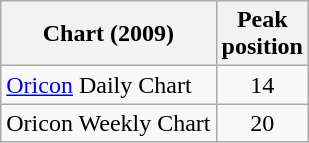<table class="wikitable sortable">
<tr>
<th>Chart (2009)</th>
<th>Peak<br>position</th>
</tr>
<tr>
<td><a href='#'>Oricon</a> Daily Chart</td>
<td align="center">14</td>
</tr>
<tr>
<td>Oricon Weekly Chart</td>
<td align="center">20</td>
</tr>
</table>
